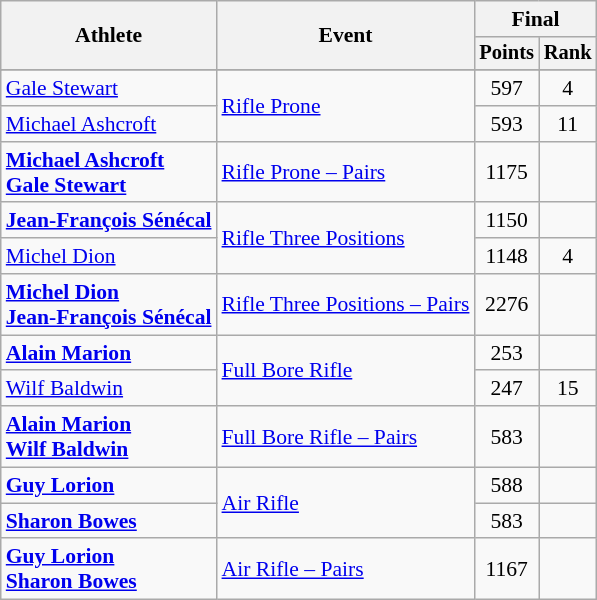<table class=wikitable style=font-size:90%>
<tr>
<th rowspan=2>Athlete</th>
<th rowspan=2>Event</th>
<th colspan=2>Final</th>
</tr>
<tr style=font-size:95%>
<th>Points</th>
<th>Rank</th>
</tr>
<tr style=font-size:95%>
</tr>
<tr align=center>
<td align=left><a href='#'>Gale Stewart</a></td>
<td align=left rowspan=2><a href='#'>Rifle Prone</a></td>
<td>597</td>
<td>4</td>
</tr>
<tr align=center>
<td align=left><a href='#'>Michael Ashcroft</a></td>
<td>593</td>
<td>11</td>
</tr>
<tr align=center>
<td align=left><strong><a href='#'>Michael Ashcroft</a></strong><br><strong><a href='#'>Gale Stewart</a></strong></td>
<td align=left><a href='#'>Rifle Prone – Pairs</a></td>
<td>1175</td>
<td></td>
</tr>
<tr align=center>
<td align=left><strong><a href='#'>Jean-François Sénécal</a></strong></td>
<td align=left rowspan=2><a href='#'>Rifle Three Positions</a></td>
<td>1150</td>
<td></td>
</tr>
<tr align=center>
<td align=left><a href='#'>Michel Dion</a></td>
<td>1148</td>
<td>4</td>
</tr>
<tr align=center>
<td align=left><strong><a href='#'>Michel Dion</a></strong><br><strong><a href='#'>Jean-François Sénécal</a></strong></td>
<td align=left><a href='#'>Rifle Three Positions – Pairs</a></td>
<td>2276</td>
<td></td>
</tr>
<tr align=center>
<td align=left><strong><a href='#'>Alain Marion</a></strong></td>
<td align=left rowspan=2><a href='#'>Full Bore Rifle</a></td>
<td>253</td>
<td></td>
</tr>
<tr align=center>
<td align=left><a href='#'>Wilf Baldwin</a></td>
<td>247</td>
<td>15</td>
</tr>
<tr align=center>
<td align=left><strong><a href='#'>Alain Marion</a></strong><br><strong><a href='#'>Wilf Baldwin</a></strong></td>
<td align=left><a href='#'>Full Bore Rifle – Pairs</a></td>
<td>583</td>
<td></td>
</tr>
<tr align=center>
<td align=left><strong><a href='#'>Guy Lorion</a></strong></td>
<td align=left rowspan=2><a href='#'>Air Rifle</a></td>
<td>588</td>
<td></td>
</tr>
<tr align=center>
<td align=left><strong><a href='#'>Sharon Bowes</a></strong></td>
<td>583</td>
<td></td>
</tr>
<tr align=center>
<td align=left><strong><a href='#'>Guy Lorion</a></strong><br><strong><a href='#'>Sharon Bowes</a></strong></td>
<td align=left><a href='#'>Air Rifle – Pairs</a></td>
<td>1167</td>
<td></td>
</tr>
</table>
